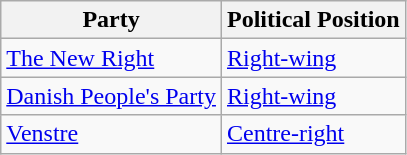<table class="wikitable mw-collapsible mw-collapsed">
<tr>
<th>Party</th>
<th>Political Position</th>
</tr>
<tr>
<td><a href='#'>The New Right</a></td>
<td><a href='#'>Right-wing</a></td>
</tr>
<tr>
<td><a href='#'>Danish People's Party</a></td>
<td><a href='#'>Right-wing</a></td>
</tr>
<tr>
<td><a href='#'>Venstre</a></td>
<td><a href='#'>Centre-right</a></td>
</tr>
</table>
